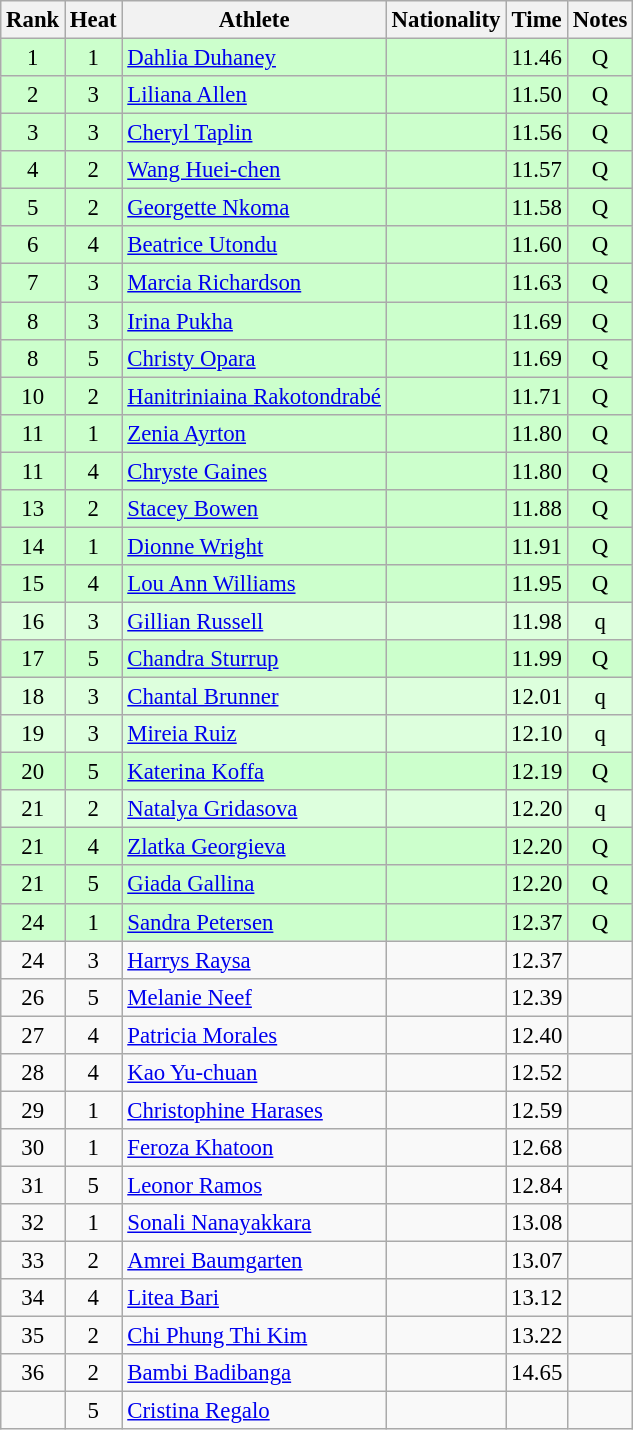<table class="wikitable sortable" style="text-align:center;font-size:95%">
<tr>
<th>Rank</th>
<th>Heat</th>
<th>Athlete</th>
<th>Nationality</th>
<th>Time</th>
<th>Notes</th>
</tr>
<tr bgcolor=ccffcc>
<td>1</td>
<td>1</td>
<td align="left"><a href='#'>Dahlia Duhaney</a></td>
<td align=left></td>
<td>11.46</td>
<td>Q</td>
</tr>
<tr bgcolor=ccffcc>
<td>2</td>
<td>3</td>
<td align="left"><a href='#'>Liliana Allen</a></td>
<td align=left></td>
<td>11.50</td>
<td>Q</td>
</tr>
<tr bgcolor=ccffcc>
<td>3</td>
<td>3</td>
<td align="left"><a href='#'>Cheryl Taplin</a></td>
<td align=left></td>
<td>11.56</td>
<td>Q</td>
</tr>
<tr bgcolor=ccffcc>
<td>4</td>
<td>2</td>
<td align="left"><a href='#'>Wang Huei-chen</a></td>
<td align=left></td>
<td>11.57</td>
<td>Q</td>
</tr>
<tr bgcolor=ccffcc>
<td>5</td>
<td>2</td>
<td align="left"><a href='#'>Georgette Nkoma</a></td>
<td align=left></td>
<td>11.58</td>
<td>Q</td>
</tr>
<tr bgcolor=ccffcc>
<td>6</td>
<td>4</td>
<td align="left"><a href='#'>Beatrice Utondu</a></td>
<td align=left></td>
<td>11.60</td>
<td>Q</td>
</tr>
<tr bgcolor=ccffcc>
<td>7</td>
<td>3</td>
<td align="left"><a href='#'>Marcia Richardson</a></td>
<td align=left></td>
<td>11.63</td>
<td>Q</td>
</tr>
<tr bgcolor=ccffcc>
<td>8</td>
<td>3</td>
<td align="left"><a href='#'>Irina Pukha</a></td>
<td align=left></td>
<td>11.69</td>
<td>Q</td>
</tr>
<tr bgcolor=ccffcc>
<td>8</td>
<td>5</td>
<td align="left"><a href='#'>Christy Opara</a></td>
<td align=left></td>
<td>11.69</td>
<td>Q</td>
</tr>
<tr bgcolor=ccffcc>
<td>10</td>
<td>2</td>
<td align="left"><a href='#'>Hanitriniaina Rakotondrabé</a></td>
<td align=left></td>
<td>11.71</td>
<td>Q</td>
</tr>
<tr bgcolor=ccffcc>
<td>11</td>
<td>1</td>
<td align="left"><a href='#'>Zenia Ayrton</a></td>
<td align=left></td>
<td>11.80</td>
<td>Q</td>
</tr>
<tr bgcolor=ccffcc>
<td>11</td>
<td>4</td>
<td align="left"><a href='#'>Chryste Gaines</a></td>
<td align=left></td>
<td>11.80</td>
<td>Q</td>
</tr>
<tr bgcolor=ccffcc>
<td>13</td>
<td>2</td>
<td align="left"><a href='#'>Stacey Bowen</a></td>
<td align=left></td>
<td>11.88</td>
<td>Q</td>
</tr>
<tr bgcolor=ccffcc>
<td>14</td>
<td>1</td>
<td align="left"><a href='#'>Dionne Wright</a></td>
<td align=left></td>
<td>11.91</td>
<td>Q</td>
</tr>
<tr bgcolor=ccffcc>
<td>15</td>
<td>4</td>
<td align="left"><a href='#'>Lou Ann Williams</a></td>
<td align=left></td>
<td>11.95</td>
<td>Q</td>
</tr>
<tr bgcolor=ddffdd>
<td>16</td>
<td>3</td>
<td align="left"><a href='#'>Gillian Russell</a></td>
<td align=left></td>
<td>11.98</td>
<td>q</td>
</tr>
<tr bgcolor=ccffcc>
<td>17</td>
<td>5</td>
<td align="left"><a href='#'>Chandra Sturrup</a></td>
<td align=left></td>
<td>11.99</td>
<td>Q</td>
</tr>
<tr bgcolor=ddffdd>
<td>18</td>
<td>3</td>
<td align="left"><a href='#'>Chantal Brunner</a></td>
<td align=left></td>
<td>12.01</td>
<td>q</td>
</tr>
<tr bgcolor=ddffdd>
<td>19</td>
<td>3</td>
<td align="left"><a href='#'>Mireia Ruiz</a></td>
<td align=left></td>
<td>12.10</td>
<td>q</td>
</tr>
<tr bgcolor=ccffcc>
<td>20</td>
<td>5</td>
<td align="left"><a href='#'>Katerina Koffa</a></td>
<td align=left></td>
<td>12.19</td>
<td>Q</td>
</tr>
<tr bgcolor=ddffdd>
<td>21</td>
<td>2</td>
<td align="left"><a href='#'>Natalya Gridasova</a></td>
<td align=left></td>
<td>12.20</td>
<td>q</td>
</tr>
<tr bgcolor=ccffcc>
<td>21</td>
<td>4</td>
<td align="left"><a href='#'>Zlatka Georgieva</a></td>
<td align=left></td>
<td>12.20</td>
<td>Q</td>
</tr>
<tr bgcolor=ccffcc>
<td>21</td>
<td>5</td>
<td align="left"><a href='#'>Giada Gallina</a></td>
<td align=left></td>
<td>12.20</td>
<td>Q</td>
</tr>
<tr bgcolor=ccffcc>
<td>24</td>
<td>1</td>
<td align="left"><a href='#'>Sandra Petersen</a></td>
<td align=left></td>
<td>12.37</td>
<td>Q</td>
</tr>
<tr>
<td>24</td>
<td>3</td>
<td align="left"><a href='#'>Harrys Raysa</a></td>
<td align=left></td>
<td>12.37</td>
<td></td>
</tr>
<tr>
<td>26</td>
<td>5</td>
<td align="left"><a href='#'>Melanie Neef</a></td>
<td align=left></td>
<td>12.39</td>
<td></td>
</tr>
<tr>
<td>27</td>
<td>4</td>
<td align="left"><a href='#'>Patricia Morales</a></td>
<td align=left></td>
<td>12.40</td>
<td></td>
</tr>
<tr>
<td>28</td>
<td>4</td>
<td align="left"><a href='#'>Kao Yu-chuan</a></td>
<td align=left></td>
<td>12.52</td>
<td></td>
</tr>
<tr>
<td>29</td>
<td>1</td>
<td align="left"><a href='#'>Christophine Harases</a></td>
<td align=left></td>
<td>12.59</td>
<td></td>
</tr>
<tr>
<td>30</td>
<td>1</td>
<td align="left"><a href='#'>Feroza Khatoon</a></td>
<td align=left></td>
<td>12.68</td>
<td></td>
</tr>
<tr>
<td>31</td>
<td>5</td>
<td align="left"><a href='#'>Leonor Ramos</a></td>
<td align=left></td>
<td>12.84</td>
<td></td>
</tr>
<tr>
<td>32</td>
<td>1</td>
<td align="left"><a href='#'>Sonali Nanayakkara</a></td>
<td align=left></td>
<td>13.08</td>
<td></td>
</tr>
<tr>
<td>33</td>
<td>2</td>
<td align="left"><a href='#'>Amrei Baumgarten</a></td>
<td align=left></td>
<td>13.07</td>
<td></td>
</tr>
<tr>
<td>34</td>
<td>4</td>
<td align="left"><a href='#'>Litea Bari</a></td>
<td align=left></td>
<td>13.12</td>
<td></td>
</tr>
<tr>
<td>35</td>
<td>2</td>
<td align="left"><a href='#'>Chi Phung Thi Kim</a></td>
<td align=left></td>
<td>13.22</td>
<td></td>
</tr>
<tr>
<td>36</td>
<td>2</td>
<td align="left"><a href='#'>Bambi Badibanga</a></td>
<td align=left></td>
<td>14.65</td>
<td></td>
</tr>
<tr>
<td></td>
<td>5</td>
<td align="left"><a href='#'>Cristina Regalo</a></td>
<td align=left></td>
<td></td>
<td></td>
</tr>
</table>
